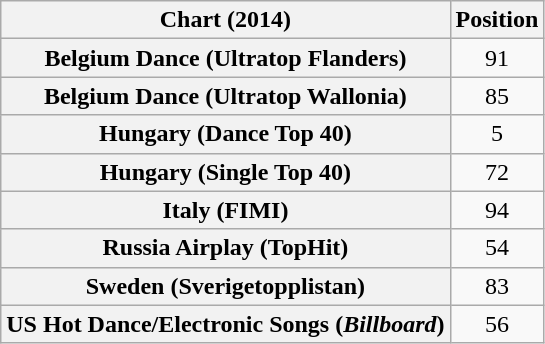<table class="wikitable sortable plainrowheaders" style="text-align:center">
<tr>
<th scope="col">Chart (2014)</th>
<th scope="col">Position</th>
</tr>
<tr>
<th scope="row">Belgium Dance (Ultratop Flanders)</th>
<td>91</td>
</tr>
<tr>
<th scope="row">Belgium Dance (Ultratop Wallonia)</th>
<td>85</td>
</tr>
<tr>
<th scope="row">Hungary (Dance Top 40)</th>
<td>5</td>
</tr>
<tr>
<th scope="row">Hungary (Single Top 40)</th>
<td>72</td>
</tr>
<tr>
<th scope="row">Italy (FIMI)</th>
<td>94</td>
</tr>
<tr>
<th scope="row">Russia Airplay (TopHit)</th>
<td>54</td>
</tr>
<tr>
<th scope="row">Sweden (Sverigetopplistan)</th>
<td>83</td>
</tr>
<tr>
<th scope="row">US Hot Dance/Electronic Songs (<em>Billboard</em>)</th>
<td>56</td>
</tr>
</table>
